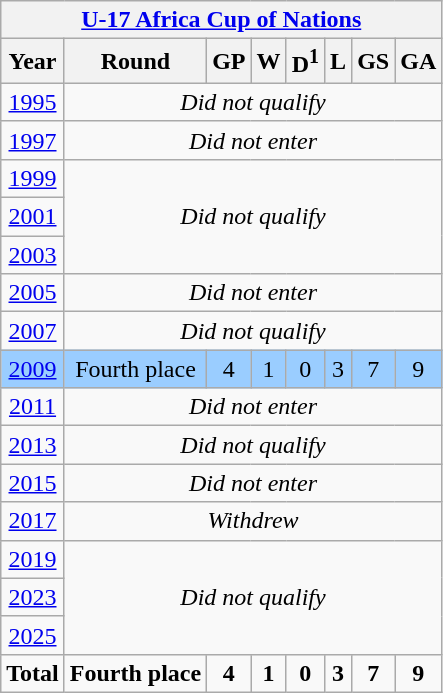<table class="wikitable" style="text-align: center;">
<tr>
<th colspan=8><a href='#'>U-17 Africa Cup of Nations</a></th>
</tr>
<tr>
<th>Year</th>
<th>Round</th>
<th>GP</th>
<th>W</th>
<th>D<sup>1</sup></th>
<th>L</th>
<th>GS</th>
<th>GA</th>
</tr>
<tr>
<td> <a href='#'>1995</a></td>
<td colspan=7><em>Did not qualify</em></td>
</tr>
<tr>
<td> <a href='#'>1997</a></td>
<td colspan=7><em>Did not enter</em></td>
</tr>
<tr>
<td> <a href='#'>1999</a></td>
<td colspan=7 rowspan=3><em>Did not qualify</em></td>
</tr>
<tr>
<td> <a href='#'>2001</a></td>
</tr>
<tr>
<td> <a href='#'>2003</a></td>
</tr>
<tr>
<td> <a href='#'>2005</a></td>
<td colspan=7><em>Did not enter</em></td>
</tr>
<tr>
<td> <a href='#'>2007</a></td>
<td colspan=7><em>Did not qualify</em></td>
</tr>
<tr bgcolor=#9acdff>
<td> <a href='#'>2009</a></td>
<td>Fourth place</td>
<td>4</td>
<td>1</td>
<td>0</td>
<td>3</td>
<td>7</td>
<td>9</td>
</tr>
<tr>
<td> <a href='#'>2011</a></td>
<td colspan=7><em>Did not enter</em></td>
</tr>
<tr>
<td> <a href='#'>2013</a></td>
<td colspan=7><em>Did not qualify</em></td>
</tr>
<tr>
<td> <a href='#'>2015</a></td>
<td colspan=7><em>Did not enter</em></td>
</tr>
<tr>
<td> <a href='#'>2017</a></td>
<td colspan=7><em>Withdrew</em></td>
</tr>
<tr>
<td> <a href='#'>2019</a></td>
<td colspan=7 rowspan=3><em>Did not qualify</em></td>
</tr>
<tr>
<td> <a href='#'>2023</a></td>
</tr>
<tr>
<td> <a href='#'>2025</a></td>
</tr>
<tr>
<td><strong>Total</strong></td>
<td><strong>Fourth place</strong></td>
<td><strong>4</strong></td>
<td><strong>1</strong></td>
<td><strong>0</strong></td>
<td><strong>3</strong></td>
<td><strong>7</strong></td>
<td><strong>9</strong></td>
</tr>
</table>
